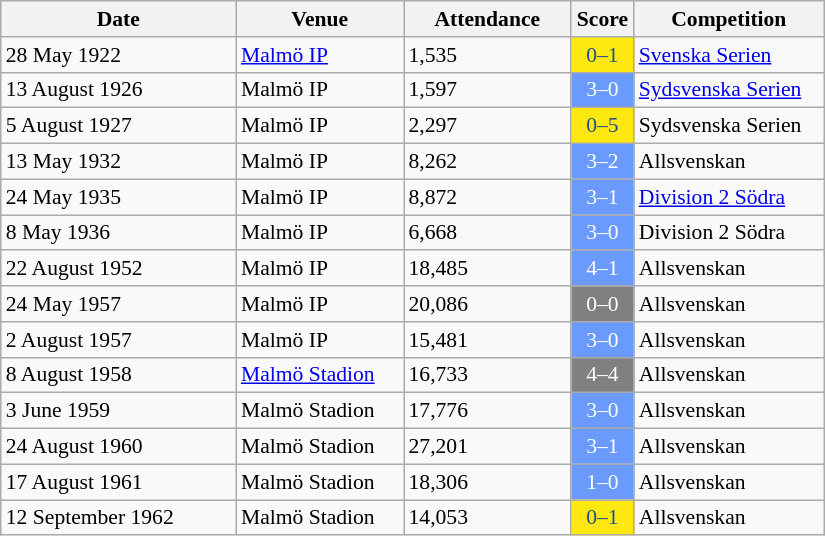<table class="wikitable" style="font-size:90%">
<tr>
<th width=150>Date</th>
<th width=105>Venue</th>
<th width=105>Attendance</th>
<th width=35>Score</th>
<th width=120>Competition</th>
</tr>
<tr>
<td>28 May 1922</td>
<td><a href='#'>Malmö IP</a></td>
<td>1,535</td>
<td style="text-align:center; background:#FDE910; color:#205090;">0–1</td>
<td><a href='#'>Svenska Serien</a></td>
</tr>
<tr>
<td>13 August 1926</td>
<td>Malmö IP</td>
<td>1,597</td>
<td style="text-align:center; background:#6A9AFC; color:white;">3–0</td>
<td><a href='#'>Sydsvenska Serien</a></td>
</tr>
<tr>
<td>5 August 1927</td>
<td>Malmö IP</td>
<td>2,297</td>
<td style="text-align:center; background:#FDE910; color:#205090;">0–5</td>
<td>Sydsvenska Serien</td>
</tr>
<tr>
<td>13 May 1932</td>
<td>Malmö IP</td>
<td>8,262</td>
<td style="text-align:center; background:#6A9AFC; color:white;">3–2</td>
<td>Allsvenskan</td>
</tr>
<tr>
<td>24 May 1935</td>
<td>Malmö IP</td>
<td>8,872</td>
<td style="text-align:center; background:#6A9AFC; color:white;">3–1</td>
<td><a href='#'>Division 2 Södra</a></td>
</tr>
<tr>
<td>8 May 1936</td>
<td>Malmö IP</td>
<td>6,668</td>
<td style="text-align:center; background:#6A9AFC; color:white;">3–0</td>
<td>Division 2 Södra</td>
</tr>
<tr>
<td>22 August 1952</td>
<td>Malmö IP</td>
<td>18,485</td>
<td style="text-align:center; background:#6A9AFC; color:white;">4–1</td>
<td>Allsvenskan</td>
</tr>
<tr>
<td>24 May 1957</td>
<td>Malmö IP</td>
<td>20,086</td>
<td style="text-align:center; background:#808080; color:white;">0–0</td>
<td>Allsvenskan</td>
</tr>
<tr>
<td>2 August 1957</td>
<td>Malmö IP</td>
<td>15,481</td>
<td style="text-align:center; background:#6A9AFC; color:white;">3–0</td>
<td>Allsvenskan</td>
</tr>
<tr>
<td>8 August 1958</td>
<td><a href='#'>Malmö Stadion</a></td>
<td>16,733</td>
<td style="text-align:center; background:#808080; color:white;">4–4</td>
<td>Allsvenskan</td>
</tr>
<tr>
<td>3 June 1959</td>
<td>Malmö Stadion</td>
<td>17,776</td>
<td style="text-align:center; background:#6A9AFC; color:white;">3–0</td>
<td>Allsvenskan</td>
</tr>
<tr>
<td>24 August 1960</td>
<td>Malmö Stadion</td>
<td>27,201</td>
<td style="text-align:center; background:#6A9AFC; color:white;">3–1</td>
<td>Allsvenskan</td>
</tr>
<tr>
<td>17 August 1961</td>
<td>Malmö Stadion</td>
<td>18,306</td>
<td style="text-align:center; background:#6A9AFC; color:white;">1–0</td>
<td>Allsvenskan</td>
</tr>
<tr>
<td>12 September 1962</td>
<td>Malmö Stadion</td>
<td>14,053</td>
<td style="text-align:center; background:#FDE910; color:#205090;">0–1</td>
<td>Allsvenskan</td>
</tr>
</table>
